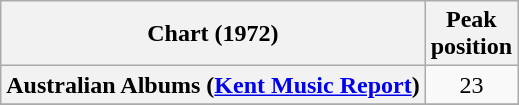<table class="wikitable sortable plainrowheaders">
<tr>
<th>Chart (1972)</th>
<th>Peak<br>position</th>
</tr>
<tr>
<th scope="row">Australian Albums (<a href='#'>Kent Music Report</a>)</th>
<td align="center">23</td>
</tr>
<tr>
</tr>
</table>
